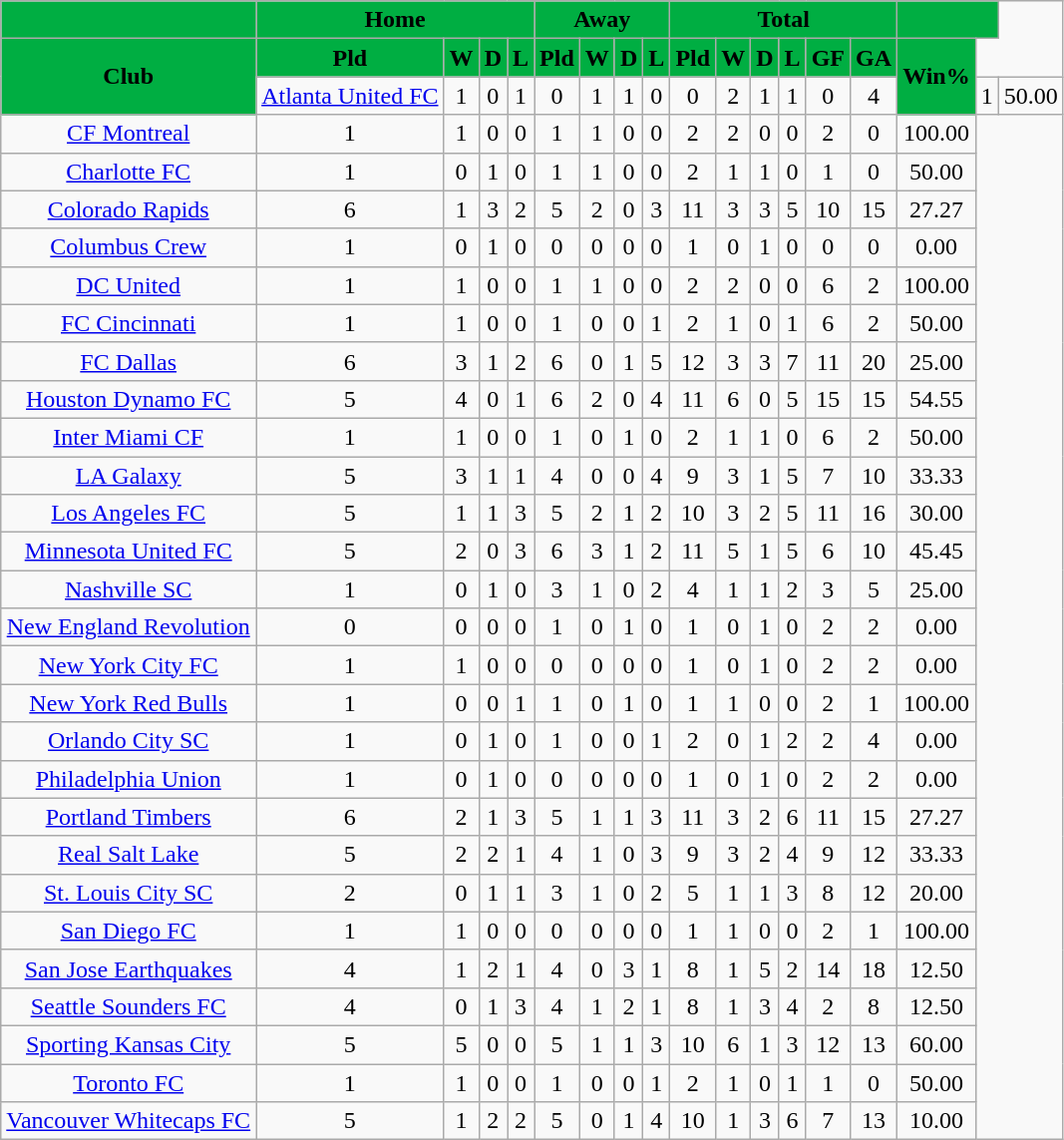<table class="wikitable plainrowheaders sortable" style="text-align:center">
<tr>
<th style="background-color:#00AE42; color:#000000"></th>
<th style="background-color:#00AE42; color:#000000" colspan="4">Home</th>
<th style="background-color:#00AE42; color:#000000" colspan="4">Away</th>
<th style="background-color:#00AE42; color:#000000" colspan="6">Total</th>
<th style="background-color:#00AE42; color:#000000" colspan="2"></th>
</tr>
<tr>
<th style="background-color:#00AE42; color:#000000" rowspan="2">Club</th>
<th style="background-color:#00AE42; color:#000000">Pld</th>
<th style="background-color:#00AE42; color:#000000">W</th>
<th style="background-color:#00AE42; color:#000000">D</th>
<th style="background-color:#00AE42; color:#000000">L</th>
<th style="background-color:#00AE42; color:#000000">Pld</th>
<th style="background-color:#00AE42; color:#000000">W</th>
<th style="background-color:#00AE42; color:#000000">D</th>
<th style="background-color:#00AE42; color:#000000">L</th>
<th style="background-color:#00AE42; color:#000000">Pld</th>
<th style="background-color:#00AE42; color:#000000">W</th>
<th style="background-color:#00AE42; color:#000000">D</th>
<th style="background-color:#00AE42; color:#000000">L</th>
<th style="background-color:#00AE42; color:#000000">GF</th>
<th style="background-color:#00AE42; color:#000000">GA</th>
<th style="background-color:#00AE42; color:#000000" rowspan="2">Win%</th>
</tr>
<tr>
<td><a href='#'>Atlanta United FC</a></td>
<td>1</td>
<td>0</td>
<td>1</td>
<td>0</td>
<td>1</td>
<td>1</td>
<td>0</td>
<td>0</td>
<td>2</td>
<td>1</td>
<td>1</td>
<td>0</td>
<td>4</td>
<td>1</td>
<td>50.00</td>
</tr>
<tr>
<td><a href='#'>CF Montreal</a></td>
<td>1</td>
<td>1</td>
<td>0</td>
<td>0</td>
<td>1</td>
<td>1</td>
<td>0</td>
<td>0</td>
<td>2</td>
<td>2</td>
<td>0</td>
<td>0</td>
<td>2</td>
<td>0</td>
<td>100.00</td>
</tr>
<tr>
<td><a href='#'>Charlotte FC</a></td>
<td>1</td>
<td>0</td>
<td>1</td>
<td>0</td>
<td>1</td>
<td>1</td>
<td>0</td>
<td>0</td>
<td>2</td>
<td>1</td>
<td>1</td>
<td>0</td>
<td>1</td>
<td>0</td>
<td>50.00</td>
</tr>
<tr>
<td><a href='#'>Colorado Rapids</a></td>
<td>6</td>
<td>1</td>
<td>3</td>
<td>2</td>
<td>5</td>
<td>2</td>
<td>0</td>
<td>3</td>
<td>11</td>
<td>3</td>
<td>3</td>
<td>5</td>
<td>10</td>
<td>15</td>
<td>27.27</td>
</tr>
<tr>
<td><a href='#'>Columbus Crew</a></td>
<td>1</td>
<td>0</td>
<td>1</td>
<td>0</td>
<td>0</td>
<td>0</td>
<td>0</td>
<td>0</td>
<td>1</td>
<td>0</td>
<td>1</td>
<td>0</td>
<td>0</td>
<td>0</td>
<td>0.00</td>
</tr>
<tr>
<td><a href='#'>DC United</a></td>
<td>1</td>
<td>1</td>
<td>0</td>
<td>0</td>
<td>1</td>
<td>1</td>
<td>0</td>
<td>0</td>
<td>2</td>
<td>2</td>
<td>0</td>
<td>0</td>
<td>6</td>
<td>2</td>
<td>100.00</td>
</tr>
<tr>
<td><a href='#'>FC Cincinnati</a></td>
<td>1</td>
<td>1</td>
<td>0</td>
<td>0</td>
<td>1</td>
<td>0</td>
<td>0</td>
<td>1</td>
<td>2</td>
<td>1</td>
<td>0</td>
<td>1</td>
<td>6</td>
<td>2</td>
<td>50.00</td>
</tr>
<tr>
<td><a href='#'>FC Dallas</a></td>
<td>6</td>
<td>3</td>
<td>1</td>
<td>2</td>
<td>6</td>
<td>0</td>
<td>1</td>
<td>5</td>
<td>12</td>
<td>3</td>
<td>3</td>
<td>7</td>
<td>11</td>
<td>20</td>
<td>25.00</td>
</tr>
<tr>
<td><a href='#'>Houston Dynamo FC</a></td>
<td>5</td>
<td>4</td>
<td>0</td>
<td>1</td>
<td>6</td>
<td>2</td>
<td>0</td>
<td>4</td>
<td>11</td>
<td>6</td>
<td>0</td>
<td>5</td>
<td>15</td>
<td>15</td>
<td>54.55</td>
</tr>
<tr>
<td><a href='#'>Inter Miami CF</a></td>
<td>1</td>
<td>1</td>
<td>0</td>
<td>0</td>
<td>1</td>
<td>0</td>
<td>1</td>
<td>0</td>
<td>2</td>
<td>1</td>
<td>1</td>
<td>0</td>
<td>6</td>
<td>2</td>
<td>50.00</td>
</tr>
<tr>
<td><a href='#'>LA Galaxy</a></td>
<td>5</td>
<td>3</td>
<td>1</td>
<td>1</td>
<td>4</td>
<td>0</td>
<td>0</td>
<td>4</td>
<td>9</td>
<td>3</td>
<td>1</td>
<td>5</td>
<td>7</td>
<td>10</td>
<td>33.33</td>
</tr>
<tr>
<td><a href='#'>Los Angeles FC</a></td>
<td>5</td>
<td>1</td>
<td>1</td>
<td>3</td>
<td>5</td>
<td>2</td>
<td>1</td>
<td>2</td>
<td>10</td>
<td>3</td>
<td>2</td>
<td>5</td>
<td>11</td>
<td>16</td>
<td>30.00</td>
</tr>
<tr>
<td><a href='#'>Minnesota United FC</a></td>
<td>5</td>
<td>2</td>
<td>0</td>
<td>3</td>
<td>6</td>
<td>3</td>
<td>1</td>
<td>2</td>
<td>11</td>
<td>5</td>
<td>1</td>
<td>5</td>
<td>6</td>
<td>10</td>
<td>45.45</td>
</tr>
<tr>
<td><a href='#'>Nashville SC</a></td>
<td>1</td>
<td>0</td>
<td>1</td>
<td>0</td>
<td>3</td>
<td>1</td>
<td>0</td>
<td>2</td>
<td>4</td>
<td>1</td>
<td>1</td>
<td>2</td>
<td>3</td>
<td>5</td>
<td>25.00</td>
</tr>
<tr>
<td><a href='#'>New England Revolution</a></td>
<td>0</td>
<td>0</td>
<td>0</td>
<td>0</td>
<td>1</td>
<td>0</td>
<td>1</td>
<td>0</td>
<td>1</td>
<td>0</td>
<td>1</td>
<td>0</td>
<td>2</td>
<td>2</td>
<td>0.00</td>
</tr>
<tr>
<td><a href='#'>New York City FC</a></td>
<td>1</td>
<td>1</td>
<td>0</td>
<td>0</td>
<td>0</td>
<td>0</td>
<td>0</td>
<td>0</td>
<td>1</td>
<td>0</td>
<td>1</td>
<td>0</td>
<td>2</td>
<td>2</td>
<td>0.00</td>
</tr>
<tr>
<td><a href='#'>New York Red Bulls</a></td>
<td>1</td>
<td>0</td>
<td>0</td>
<td>1</td>
<td>1</td>
<td>0</td>
<td>1</td>
<td>0</td>
<td>1</td>
<td>1</td>
<td>0</td>
<td>0</td>
<td>2</td>
<td>1</td>
<td>100.00</td>
</tr>
<tr>
<td><a href='#'>Orlando City SC</a></td>
<td>1</td>
<td>0</td>
<td>1</td>
<td>0</td>
<td>1</td>
<td>0</td>
<td>0</td>
<td>1</td>
<td>2</td>
<td>0</td>
<td>1</td>
<td>2</td>
<td>2</td>
<td>4</td>
<td>0.00</td>
</tr>
<tr>
<td><a href='#'>Philadelphia Union</a></td>
<td>1</td>
<td>0</td>
<td>1</td>
<td>0</td>
<td>0</td>
<td>0</td>
<td>0</td>
<td>0</td>
<td>1</td>
<td>0</td>
<td>1</td>
<td>0</td>
<td>2</td>
<td>2</td>
<td>0.00</td>
</tr>
<tr>
<td><a href='#'>Portland Timbers</a></td>
<td>6</td>
<td>2</td>
<td>1</td>
<td>3</td>
<td>5</td>
<td>1</td>
<td>1</td>
<td>3</td>
<td>11</td>
<td>3</td>
<td>2</td>
<td>6</td>
<td>11</td>
<td>15</td>
<td>27.27</td>
</tr>
<tr>
<td><a href='#'>Real Salt Lake</a></td>
<td>5</td>
<td>2</td>
<td>2</td>
<td>1</td>
<td>4</td>
<td>1</td>
<td>0</td>
<td>3</td>
<td>9</td>
<td>3</td>
<td>2</td>
<td>4</td>
<td>9</td>
<td>12</td>
<td>33.33</td>
</tr>
<tr>
<td><a href='#'>St. Louis City SC</a></td>
<td>2</td>
<td>0</td>
<td>1</td>
<td>1</td>
<td>3</td>
<td>1</td>
<td>0</td>
<td>2</td>
<td>5</td>
<td>1</td>
<td>1</td>
<td>3</td>
<td>8</td>
<td>12</td>
<td>20.00</td>
</tr>
<tr>
<td><a href='#'>San Diego FC</a></td>
<td>1</td>
<td>1</td>
<td>0</td>
<td>0</td>
<td>0</td>
<td>0</td>
<td>0</td>
<td>0</td>
<td>1</td>
<td>1</td>
<td>0</td>
<td>0</td>
<td>2</td>
<td>1</td>
<td>100.00</td>
</tr>
<tr>
<td><a href='#'>San Jose Earthquakes</a></td>
<td>4</td>
<td>1</td>
<td>2</td>
<td>1</td>
<td>4</td>
<td>0</td>
<td>3</td>
<td>1</td>
<td>8</td>
<td>1</td>
<td>5</td>
<td>2</td>
<td>14</td>
<td>18</td>
<td>12.50</td>
</tr>
<tr>
<td><a href='#'>Seattle Sounders FC</a></td>
<td>4</td>
<td>0</td>
<td>1</td>
<td>3</td>
<td>4</td>
<td>1</td>
<td>2</td>
<td>1</td>
<td>8</td>
<td>1</td>
<td>3</td>
<td>4</td>
<td>2</td>
<td>8</td>
<td>12.50</td>
</tr>
<tr>
<td><a href='#'>Sporting Kansas City</a></td>
<td>5</td>
<td>5</td>
<td>0</td>
<td>0</td>
<td>5</td>
<td>1</td>
<td>1</td>
<td>3</td>
<td>10</td>
<td>6</td>
<td>1</td>
<td>3</td>
<td>12</td>
<td>13</td>
<td>60.00</td>
</tr>
<tr>
<td><a href='#'>Toronto FC</a></td>
<td>1</td>
<td>1</td>
<td>0</td>
<td>0</td>
<td>1</td>
<td>0</td>
<td>0</td>
<td>1</td>
<td>2</td>
<td>1</td>
<td>0</td>
<td>1</td>
<td>1</td>
<td>0</td>
<td>50.00</td>
</tr>
<tr>
<td><a href='#'>Vancouver Whitecaps FC</a></td>
<td>5</td>
<td>1</td>
<td>2</td>
<td>2</td>
<td>5</td>
<td>0</td>
<td>1</td>
<td>4</td>
<td>10</td>
<td>1</td>
<td>3</td>
<td>6</td>
<td>7</td>
<td>13</td>
<td>10.00</td>
</tr>
</table>
